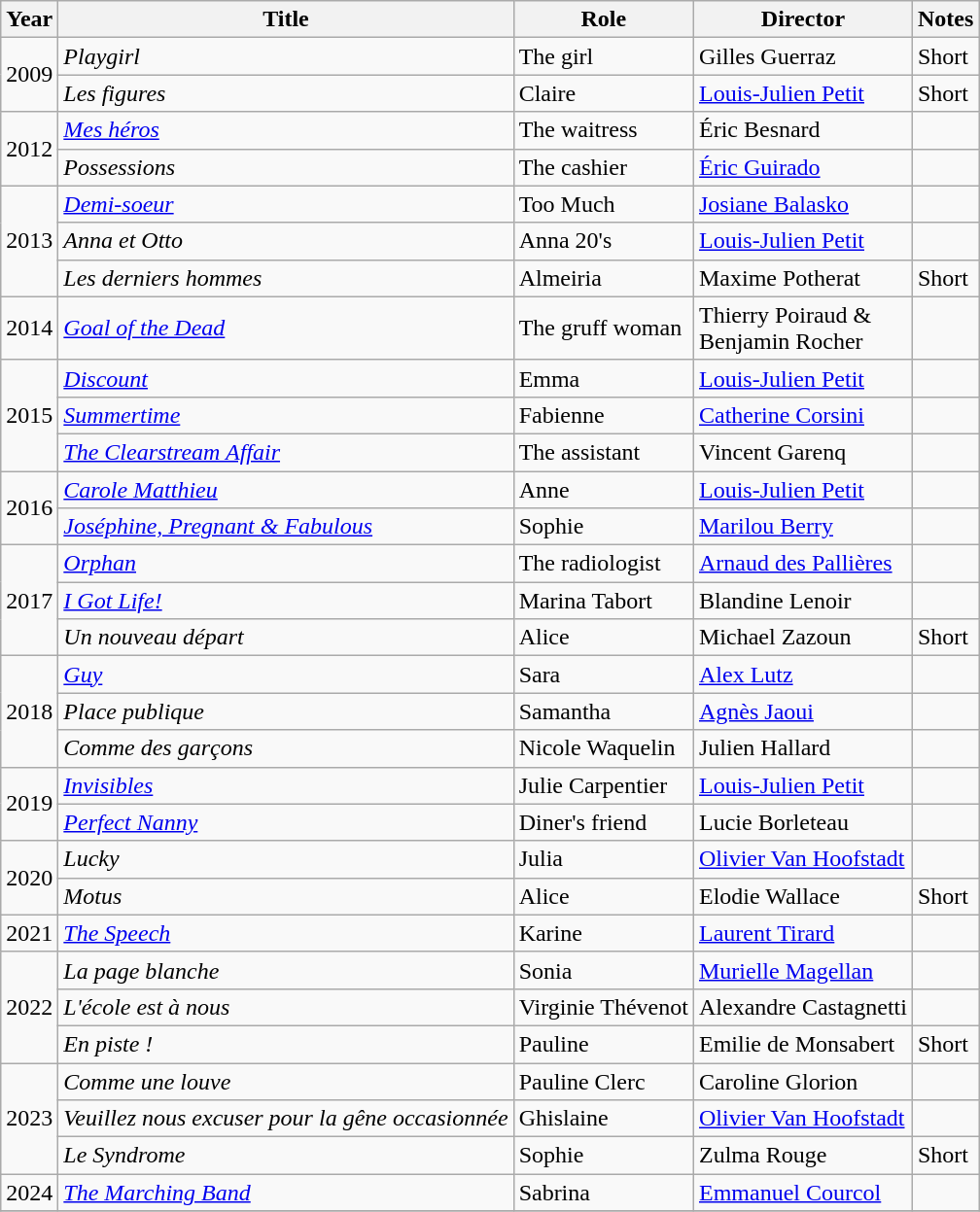<table class="wikitable sortable">
<tr>
<th>Year</th>
<th>Title</th>
<th>Role</th>
<th>Director</th>
<th class="unsortable">Notes</th>
</tr>
<tr>
<td rowspan=2>2009</td>
<td><em>Playgirl</em></td>
<td>The girl</td>
<td>Gilles Guerraz</td>
<td>Short</td>
</tr>
<tr>
<td><em>Les figures</em></td>
<td>Claire</td>
<td><a href='#'>Louis-Julien Petit</a></td>
<td>Short</td>
</tr>
<tr>
<td rowspan=2>2012</td>
<td><em><a href='#'>Mes héros</a></em></td>
<td>The waitress</td>
<td>Éric Besnard</td>
<td></td>
</tr>
<tr>
<td><em>Possessions</em></td>
<td>The cashier</td>
<td><a href='#'>Éric Guirado</a></td>
<td></td>
</tr>
<tr>
<td rowspan=3>2013</td>
<td><em><a href='#'>Demi-soeur</a></em></td>
<td>Too Much</td>
<td><a href='#'>Josiane Balasko</a></td>
<td></td>
</tr>
<tr>
<td><em>Anna et Otto</em></td>
<td>Anna 20's</td>
<td><a href='#'>Louis-Julien Petit</a></td>
<td></td>
</tr>
<tr>
<td><em>Les derniers hommes</em></td>
<td>Almeiria</td>
<td>Maxime Potherat</td>
<td>Short</td>
</tr>
<tr>
<td>2014</td>
<td><em><a href='#'>Goal of the Dead</a></em></td>
<td>The gruff woman</td>
<td>Thierry Poiraud &<br> Benjamin Rocher</td>
<td></td>
</tr>
<tr>
<td rowspan=3>2015</td>
<td><em><a href='#'>Discount</a></em></td>
<td>Emma</td>
<td><a href='#'>Louis-Julien Petit</a></td>
<td></td>
</tr>
<tr>
<td><em><a href='#'>Summertime</a></em></td>
<td>Fabienne</td>
<td><a href='#'>Catherine Corsini</a></td>
<td></td>
</tr>
<tr>
<td><em><a href='#'>The Clearstream Affair</a></em></td>
<td>The assistant</td>
<td>Vincent Garenq</td>
<td></td>
</tr>
<tr>
<td rowspan=2>2016</td>
<td><em><a href='#'>Carole Matthieu</a></em></td>
<td>Anne</td>
<td><a href='#'>Louis-Julien Petit</a></td>
<td></td>
</tr>
<tr>
<td><em><a href='#'>Joséphine, Pregnant & Fabulous</a></em></td>
<td>Sophie</td>
<td><a href='#'>Marilou Berry</a></td>
<td></td>
</tr>
<tr>
<td rowspan=3>2017</td>
<td><em><a href='#'>Orphan</a></em></td>
<td>The radiologist</td>
<td><a href='#'>Arnaud des Pallières</a></td>
<td></td>
</tr>
<tr>
<td><em><a href='#'>I Got Life!</a></em></td>
<td>Marina Tabort</td>
<td>Blandine Lenoir</td>
<td></td>
</tr>
<tr>
<td><em>Un nouveau départ</em></td>
<td>Alice</td>
<td>Michael Zazoun</td>
<td>Short</td>
</tr>
<tr>
<td rowspan=3>2018</td>
<td><em><a href='#'>Guy</a></em></td>
<td>Sara</td>
<td><a href='#'>Alex Lutz</a></td>
<td></td>
</tr>
<tr>
<td><em>Place publique</em></td>
<td>Samantha</td>
<td><a href='#'>Agnès Jaoui</a></td>
<td></td>
</tr>
<tr>
<td><em>Comme des garçons</em></td>
<td>Nicole Waquelin</td>
<td>Julien Hallard</td>
<td></td>
</tr>
<tr>
<td rowspan=2>2019</td>
<td><em><a href='#'>Invisibles</a></em></td>
<td>Julie Carpentier</td>
<td><a href='#'>Louis-Julien Petit</a></td>
<td></td>
</tr>
<tr>
<td><em><a href='#'>Perfect Nanny</a></em></td>
<td>Diner's friend</td>
<td>Lucie Borleteau</td>
<td></td>
</tr>
<tr>
<td rowspan=2>2020</td>
<td><em>Lucky</em></td>
<td>Julia</td>
<td><a href='#'>Olivier Van Hoofstadt</a></td>
<td></td>
</tr>
<tr>
<td><em>Motus</em></td>
<td>Alice</td>
<td>Elodie Wallace</td>
<td>Short</td>
</tr>
<tr>
<td>2021</td>
<td><em><a href='#'>The Speech</a></em></td>
<td>Karine</td>
<td><a href='#'>Laurent Tirard</a></td>
<td></td>
</tr>
<tr>
<td rowspan=3>2022</td>
<td><em>La page blanche</em></td>
<td>Sonia</td>
<td><a href='#'>Murielle Magellan</a></td>
<td></td>
</tr>
<tr>
<td><em>L'école est à nous</em></td>
<td>Virginie Thévenot</td>
<td>Alexandre Castagnetti</td>
<td></td>
</tr>
<tr>
<td><em>En piste !</em></td>
<td>Pauline</td>
<td>Emilie de Monsabert</td>
<td>Short</td>
</tr>
<tr>
<td rowspan=3>2023</td>
<td><em>Comme une louve</em></td>
<td>Pauline Clerc</td>
<td>Caroline Glorion</td>
<td></td>
</tr>
<tr>
<td><em>Veuillez nous excuser pour la gêne occasionnée</em></td>
<td>Ghislaine</td>
<td><a href='#'>Olivier Van Hoofstadt</a></td>
<td></td>
</tr>
<tr>
<td><em>Le Syndrome</em></td>
<td>Sophie</td>
<td>Zulma Rouge</td>
<td>Short</td>
</tr>
<tr>
<td>2024</td>
<td><em><a href='#'>The Marching Band</a></em></td>
<td>Sabrina</td>
<td><a href='#'>Emmanuel Courcol</a></td>
<td></td>
</tr>
<tr>
</tr>
</table>
